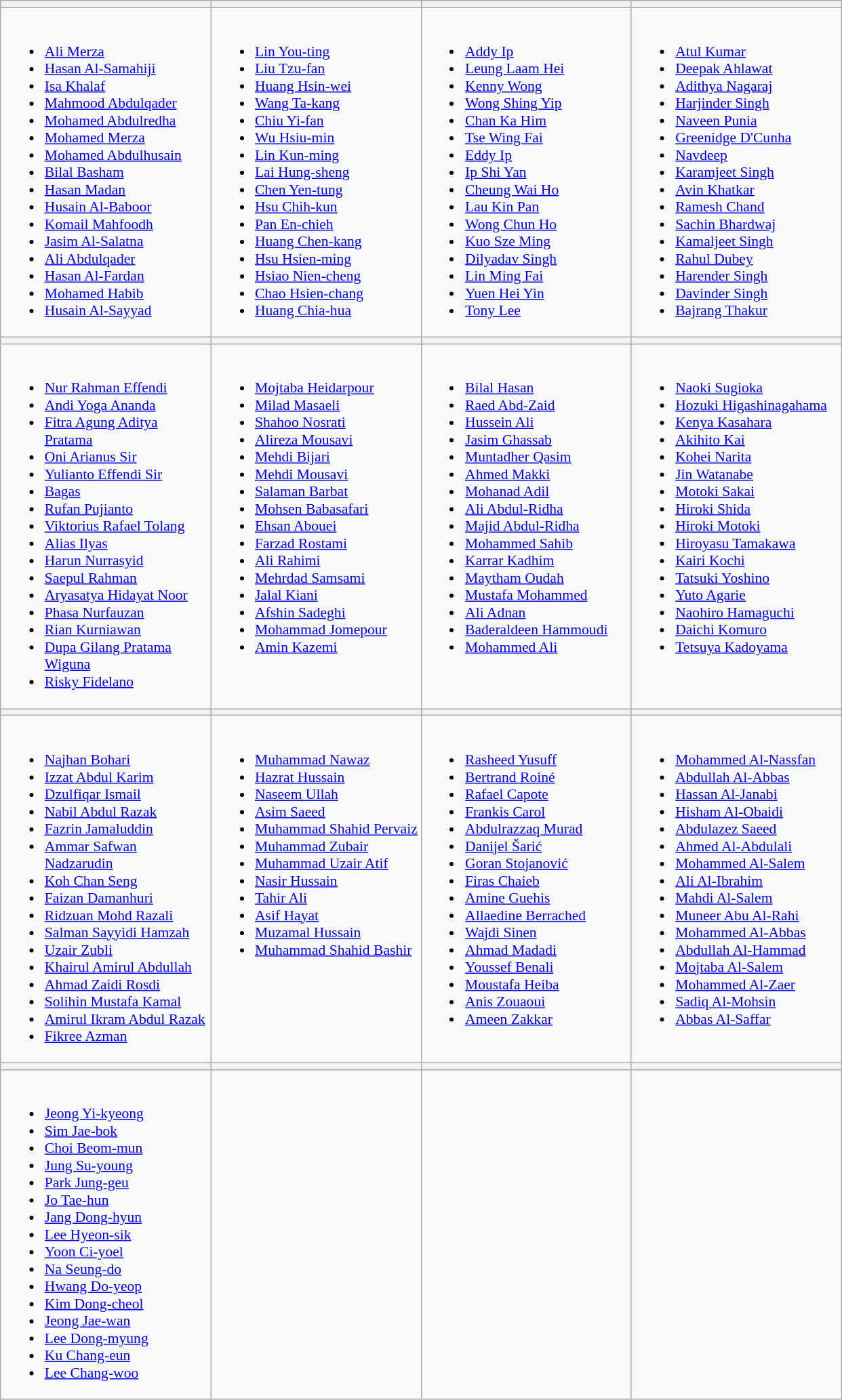<table class="wikitable" style="font-size:90%">
<tr>
<th width=200></th>
<th width=200></th>
<th width=200></th>
<th width=200></th>
</tr>
<tr>
<td valign=top><br><ul><li><a href='#'>Ali Merza</a></li><li><a href='#'>Hasan Al-Samahiji</a></li><li><a href='#'>Isa Khalaf</a></li><li><a href='#'>Mahmood Abdulqader</a></li><li><a href='#'>Mohamed Abdulredha</a></li><li><a href='#'>Mohamed Merza</a></li><li><a href='#'>Mohamed Abdulhusain</a></li><li><a href='#'>Bilal Basham</a></li><li><a href='#'>Hasan Madan</a></li><li><a href='#'>Husain Al-Baboor</a></li><li><a href='#'>Komail Mahfoodh</a></li><li><a href='#'>Jasim Al-Salatna</a></li><li><a href='#'>Ali Abdulqader</a></li><li><a href='#'>Hasan Al-Fardan</a></li><li><a href='#'>Mohamed Habib</a></li><li><a href='#'>Husain Al-Sayyad</a></li></ul></td>
<td valign=top><br><ul><li><a href='#'>Lin You-ting</a></li><li><a href='#'>Liu Tzu-fan</a></li><li><a href='#'>Huang Hsin-wei</a></li><li><a href='#'>Wang Ta-kang</a></li><li><a href='#'>Chiu Yi-fan</a></li><li><a href='#'>Wu Hsiu-min</a></li><li><a href='#'>Lin Kun-ming</a></li><li><a href='#'>Lai Hung-sheng</a></li><li><a href='#'>Chen Yen-tung</a></li><li><a href='#'>Hsu Chih-kun</a></li><li><a href='#'>Pan En-chieh</a></li><li><a href='#'>Huang Chen-kang</a></li><li><a href='#'>Hsu Hsien-ming</a></li><li><a href='#'>Hsiao Nien-cheng</a></li><li><a href='#'>Chao Hsien-chang</a></li><li><a href='#'>Huang Chia-hua</a></li></ul></td>
<td valign=top><br><ul><li><a href='#'>Addy Ip</a></li><li><a href='#'>Leung Laam Hei</a></li><li><a href='#'>Kenny Wong</a></li><li><a href='#'>Wong Shing Yip</a></li><li><a href='#'>Chan Ka Him</a></li><li><a href='#'>Tse Wing Fai</a></li><li><a href='#'>Eddy Ip</a></li><li><a href='#'>Ip Shi Yan</a></li><li><a href='#'>Cheung Wai Ho</a></li><li><a href='#'>Lau Kin Pan</a></li><li><a href='#'>Wong Chun Ho</a></li><li><a href='#'>Kuo Sze Ming</a></li><li><a href='#'>Dilyadav Singh</a></li><li><a href='#'>Lin Ming Fai</a></li><li><a href='#'>Yuen Hei Yin</a></li><li><a href='#'>Tony Lee</a></li></ul></td>
<td valign=top><br><ul><li><a href='#'>Atul Kumar</a></li><li><a href='#'>Deepak Ahlawat</a></li><li><a href='#'>Adithya Nagaraj</a></li><li><a href='#'>Harjinder Singh</a></li><li><a href='#'>Naveen Punia</a></li><li><a href='#'>Greenidge D'Cunha</a></li><li><a href='#'>Navdeep</a></li><li><a href='#'>Karamjeet Singh</a></li><li><a href='#'>Avin Khatkar</a></li><li><a href='#'>Ramesh Chand</a></li><li><a href='#'>Sachin Bhardwaj</a></li><li><a href='#'>Kamaljeet Singh</a></li><li><a href='#'>Rahul Dubey</a></li><li><a href='#'>Harender Singh</a></li><li><a href='#'>Davinder Singh</a></li><li><a href='#'>Bajrang Thakur</a></li></ul></td>
</tr>
<tr>
<th></th>
<th></th>
<th></th>
<th></th>
</tr>
<tr>
<td valign=top><br><ul><li><a href='#'>Nur Rahman Effendi</a></li><li><a href='#'>Andi Yoga Ananda</a></li><li><a href='#'>Fitra Agung Aditya Pratama</a></li><li><a href='#'>Oni Arianus Sir</a></li><li><a href='#'>Yulianto Effendi Sir</a></li><li><a href='#'>Bagas</a></li><li><a href='#'>Rufan Pujianto</a></li><li><a href='#'>Viktorius Rafael Tolang</a></li><li><a href='#'>Alias Ilyas</a></li><li><a href='#'>Harun Nurrasyid</a></li><li><a href='#'>Saepul Rahman</a></li><li><a href='#'>Aryasatya Hidayat Noor</a></li><li><a href='#'>Phasa Nurfauzan</a></li><li><a href='#'>Rian Kurniawan</a></li><li><a href='#'>Dupa Gilang Pratama Wiguna</a></li><li><a href='#'>Risky Fidelano</a></li></ul></td>
<td valign=top><br><ul><li><a href='#'>Mojtaba Heidarpour</a></li><li><a href='#'>Milad Masaeli</a></li><li><a href='#'>Shahoo Nosrati</a></li><li><a href='#'>Alireza Mousavi</a></li><li><a href='#'>Mehdi Bijari</a></li><li><a href='#'>Mehdi Mousavi</a></li><li><a href='#'>Salaman Barbat</a></li><li><a href='#'>Mohsen Babasafari</a></li><li><a href='#'>Ehsan Abouei</a></li><li><a href='#'>Farzad Rostami</a></li><li><a href='#'>Ali Rahimi</a></li><li><a href='#'>Mehrdad Samsami</a></li><li><a href='#'>Jalal Kiani</a></li><li><a href='#'>Afshin Sadeghi</a></li><li><a href='#'>Mohammad Jomepour</a></li><li><a href='#'>Amin Kazemi</a></li></ul></td>
<td valign=top><br><ul><li><a href='#'>Bilal Hasan</a></li><li><a href='#'>Raed Abd-Zaid</a></li><li><a href='#'>Hussein Ali</a></li><li><a href='#'>Jasim Ghassab</a></li><li><a href='#'>Muntadher Qasim</a></li><li><a href='#'>Ahmed Makki</a></li><li><a href='#'>Mohanad Adil</a></li><li><a href='#'>Ali Abdul-Ridha</a></li><li><a href='#'>Majid Abdul-Ridha</a></li><li><a href='#'>Mohammed Sahib</a></li><li><a href='#'>Karrar Kadhim</a></li><li><a href='#'>Maytham Oudah</a></li><li><a href='#'>Mustafa Mohammed</a></li><li><a href='#'>Ali Adnan</a></li><li><a href='#'>Baderaldeen Hammoudi</a></li><li><a href='#'>Mohammed Ali</a></li></ul></td>
<td valign=top><br><ul><li><a href='#'>Naoki Sugioka</a></li><li><a href='#'>Hozuki Higashinagahama</a></li><li><a href='#'>Kenya Kasahara</a></li><li><a href='#'>Akihito Kai</a></li><li><a href='#'>Kohei Narita</a></li><li><a href='#'>Jin Watanabe</a></li><li><a href='#'>Motoki Sakai</a></li><li><a href='#'>Hiroki Shida</a></li><li><a href='#'>Hiroki Motoki</a></li><li><a href='#'>Hiroyasu Tamakawa</a></li><li><a href='#'>Kairi Kochi</a></li><li><a href='#'>Tatsuki Yoshino</a></li><li><a href='#'>Yuto Agarie</a></li><li><a href='#'>Naohiro Hamaguchi</a></li><li><a href='#'>Daichi Komuro</a></li><li><a href='#'>Tetsuya Kadoyama</a></li></ul></td>
</tr>
<tr>
<th></th>
<th></th>
<th></th>
<th></th>
</tr>
<tr>
<td valign=top><br><ul><li><a href='#'>Najhan Bohari</a></li><li><a href='#'>Izzat Abdul Karim</a></li><li><a href='#'>Dzulfiqar Ismail</a></li><li><a href='#'>Nabil Abdul Razak</a></li><li><a href='#'>Fazrin Jamaluddin</a></li><li><a href='#'>Ammar Safwan Nadzarudin</a></li><li><a href='#'>Koh Chan Seng</a></li><li><a href='#'>Faizan Damanhuri</a></li><li><a href='#'>Ridzuan Mohd Razali</a></li><li><a href='#'>Salman Sayyidi Hamzah</a></li><li><a href='#'>Uzair Zubli</a></li><li><a href='#'>Khairul Amirul Abdullah</a></li><li><a href='#'>Ahmad Zaidi Rosdi</a></li><li><a href='#'>Solihin Mustafa Kamal</a></li><li><a href='#'>Amirul Ikram Abdul Razak</a></li><li><a href='#'>Fikree Azman</a></li></ul></td>
<td valign=top><br><ul><li><a href='#'>Muhammad Nawaz</a></li><li><a href='#'>Hazrat Hussain</a></li><li><a href='#'>Naseem Ullah</a></li><li><a href='#'>Asim Saeed</a></li><li><a href='#'>Muhammad Shahid Pervaiz</a></li><li><a href='#'>Muhammad Zubair</a></li><li><a href='#'>Muhammad Uzair Atif</a></li><li><a href='#'>Nasir Hussain</a></li><li><a href='#'>Tahir Ali</a></li><li><a href='#'>Asif Hayat</a></li><li><a href='#'>Muzamal Hussain</a></li><li><a href='#'>Muhammad Shahid Bashir</a></li></ul></td>
<td valign=top><br><ul><li><a href='#'>Rasheed Yusuff</a></li><li><a href='#'>Bertrand Roiné</a></li><li><a href='#'>Rafael Capote</a></li><li><a href='#'>Frankis Carol</a></li><li><a href='#'>Abdulrazzaq Murad</a></li><li><a href='#'>Danijel Šarić</a></li><li><a href='#'>Goran Stojanović</a></li><li><a href='#'>Firas Chaieb</a></li><li><a href='#'>Amine Guehis</a></li><li><a href='#'>Allaedine Berrached</a></li><li><a href='#'>Wajdi Sinen</a></li><li><a href='#'>Ahmad Madadi</a></li><li><a href='#'>Youssef Benali</a></li><li><a href='#'>Moustafa Heiba</a></li><li><a href='#'>Anis Zouaoui</a></li><li><a href='#'>Ameen Zakkar</a></li></ul></td>
<td valign=top><br><ul><li><a href='#'>Mohammed Al-Nassfan</a></li><li><a href='#'>Abdullah Al-Abbas</a></li><li><a href='#'>Hassan Al-Janabi</a></li><li><a href='#'>Hisham Al-Obaidi</a></li><li><a href='#'>Abdulazez Saeed</a></li><li><a href='#'>Ahmed Al-Abdulali</a></li><li><a href='#'>Mohammed Al-Salem</a></li><li><a href='#'>Ali Al-Ibrahim</a></li><li><a href='#'>Mahdi Al-Salem</a></li><li><a href='#'>Muneer Abu Al-Rahi</a></li><li><a href='#'>Mohammed Al-Abbas</a></li><li><a href='#'>Abdullah Al-Hammad</a></li><li><a href='#'>Mojtaba Al-Salem</a></li><li><a href='#'>Mohammed Al-Zaer</a></li><li><a href='#'>Sadiq Al-Mohsin</a></li><li><a href='#'>Abbas Al-Saffar</a></li></ul></td>
</tr>
<tr>
<th></th>
<th></th>
<th></th>
<th></th>
</tr>
<tr>
<td valign=top><br><ul><li><a href='#'>Jeong Yi-kyeong</a></li><li><a href='#'>Sim Jae-bok</a></li><li><a href='#'>Choi Beom-mun</a></li><li><a href='#'>Jung Su-young</a></li><li><a href='#'>Park Jung-geu</a></li><li><a href='#'>Jo Tae-hun</a></li><li><a href='#'>Jang Dong-hyun</a></li><li><a href='#'>Lee Hyeon-sik</a></li><li><a href='#'>Yoon Ci-yoel</a></li><li><a href='#'>Na Seung-do</a></li><li><a href='#'>Hwang Do-yeop</a></li><li><a href='#'>Kim Dong-cheol</a></li><li><a href='#'>Jeong Jae-wan</a></li><li><a href='#'>Lee Dong-myung</a></li><li><a href='#'>Ku Chang-eun</a></li><li><a href='#'>Lee Chang-woo</a></li></ul></td>
<td valign=top></td>
<td valign=top></td>
<td valign=top></td>
</tr>
</table>
